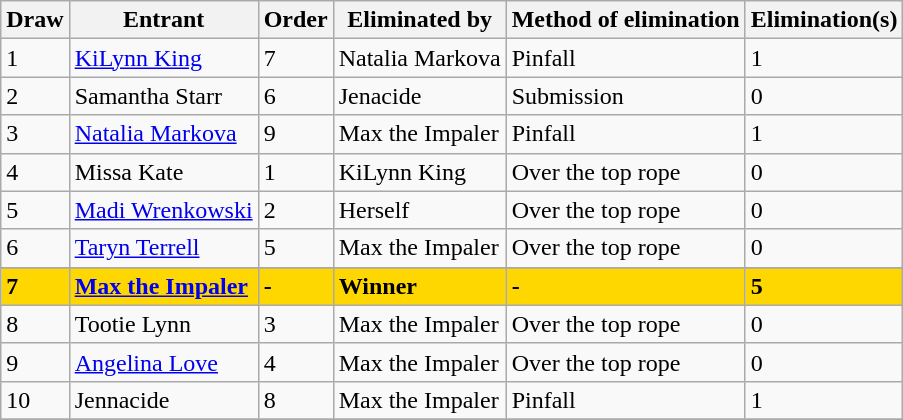<table class="wikitable sortable">
<tr>
<th>Draw</th>
<th>Entrant</th>
<th>Order</th>
<th>Eliminated by</th>
<th>Method of elimination</th>
<th>Elimination(s)</th>
</tr>
<tr>
<td>1</td>
<td><a href='#'>KiLynn King</a></td>
<td>7</td>
<td>Natalia Markova</td>
<td>Pinfall</td>
<td>1</td>
</tr>
<tr>
<td>2</td>
<td>Samantha Starr</td>
<td>6</td>
<td>Jenacide</td>
<td>Submission</td>
<td>0</td>
</tr>
<tr>
<td>3</td>
<td><a href='#'>Natalia Markova</a></td>
<td>9</td>
<td>Max the Impaler</td>
<td>Pinfall</td>
<td>1</td>
</tr>
<tr>
<td>4</td>
<td>Missa Kate</td>
<td>1</td>
<td>KiLynn King</td>
<td>Over the top rope</td>
<td>0</td>
</tr>
<tr>
<td>5</td>
<td><a href='#'>Madi Wrenkowski</a></td>
<td>2</td>
<td>Herself</td>
<td>Over the top rope</td>
<td>0</td>
</tr>
<tr>
<td>6</td>
<td><a href='#'>Taryn Terrell</a></td>
<td>5</td>
<td>Max the Impaler</td>
<td>Over the top rope</td>
<td>0</td>
</tr>
<tr>
</tr>
<tr style="background: gold">
<td><strong>7</strong></td>
<td><strong><a href='#'>Max the Impaler</a></strong></td>
<td><strong>-</strong></td>
<td><strong>Winner</strong></td>
<td><strong>-</strong></td>
<td><strong>5</strong></td>
</tr>
<tr>
<td>8</td>
<td>Tootie Lynn</td>
<td>3</td>
<td>Max the Impaler</td>
<td>Over the top rope</td>
<td>0</td>
</tr>
<tr>
<td>9</td>
<td><a href='#'>Angelina Love</a></td>
<td>4</td>
<td>Max the Impaler</td>
<td>Over the top rope</td>
<td>0</td>
</tr>
<tr>
<td>10</td>
<td>Jennacide</td>
<td>8</td>
<td>Max the Impaler</td>
<td>Pinfall</td>
<td>1</td>
</tr>
<tr>
</tr>
</table>
